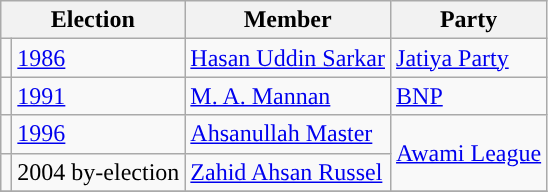<table class="wikitable">
<tr>
<th colspan="2">Election</th>
<th>Member</th>
<th>Party</th>
</tr>
<tr>
<td style="background-color:"></td>
<td><a href='#'>1986</a></td>
<td><a href='#'>Hasan Uddin Sarkar</a></td>
<td><a href='#'>Jatiya Party</a></td>
</tr>
<tr>
<td style="background-color:"></td>
<td><a href='#'>1991</a></td>
<td><a href='#'>M. A. Mannan</a></td>
<td><a href='#'>BNP</a></td>
</tr>
<tr>
<td style="background-color:"></td>
<td><a href='#'>1996</a></td>
<td><a href='#'>Ahsanullah Master</a></td>
<td rowspan="2"><a href='#'>Awami League</a></td>
</tr>
<tr>
<td style="background-color:"></td>
<td>2004 by-election</td>
<td><a href='#'>Zahid Ahsan Russel</a></td>
</tr>
<tr>
</tr>
</table>
